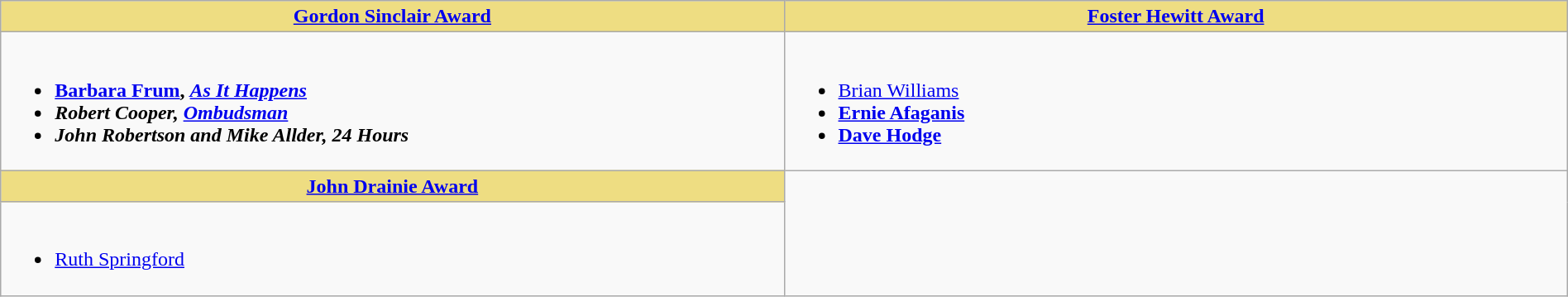<table class=wikitable width="100%">
<tr>
<th style="background:#EEDD82; width:50%"><a href='#'>Gordon Sinclair Award</a></th>
<th style="background:#EEDD82; width:50%"><a href='#'>Foster Hewitt Award</a></th>
</tr>
<tr>
<td valign="top"><br><ul><li> <strong><a href='#'>Barbara Frum</a>, <em><a href='#'>As It Happens</a><strong><em></li><li>Robert Cooper, </em><a href='#'>Ombudsman</a><em></li><li>John Robertson and Mike Allder, </em>24 Hours<em></li></ul></td>
<td valign="top"><br><ul><li> </strong><a href='#'>Brian Williams</a><strong></li><li><a href='#'>Ernie Afaganis</a></li><li><a href='#'>Dave Hodge</a></li></ul></td>
</tr>
<tr>
<th style="background:#EEDD82; width:50%"><a href='#'>John Drainie Award</a></th>
</tr>
<tr>
<td valign="top"><br><ul><li> </strong><a href='#'>Ruth Springford</a><strong></li></ul></td>
</tr>
</table>
